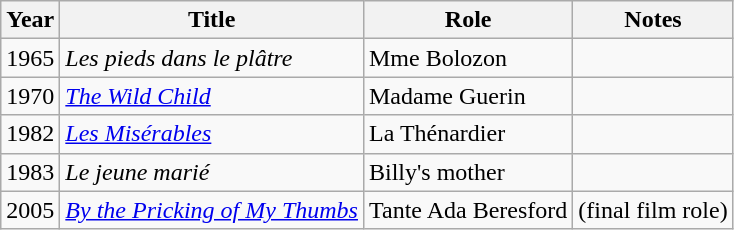<table class="wikitable">
<tr>
<th>Year</th>
<th>Title</th>
<th>Role</th>
<th>Notes</th>
</tr>
<tr>
<td>1965</td>
<td><em>Les pieds dans le plâtre</em></td>
<td>Mme Bolozon</td>
<td></td>
</tr>
<tr>
<td>1970</td>
<td><em><a href='#'>The Wild Child</a></em></td>
<td>Madame Guerin</td>
<td></td>
</tr>
<tr>
<td>1982</td>
<td><em><a href='#'>Les Misérables</a></em></td>
<td>La Thénardier</td>
<td></td>
</tr>
<tr>
<td>1983</td>
<td><em>Le jeune marié</em></td>
<td>Billy's mother</td>
<td></td>
</tr>
<tr>
<td>2005</td>
<td><em><a href='#'>By the Pricking of My Thumbs</a></em></td>
<td>Tante Ada Beresford</td>
<td>(final film role)</td>
</tr>
</table>
